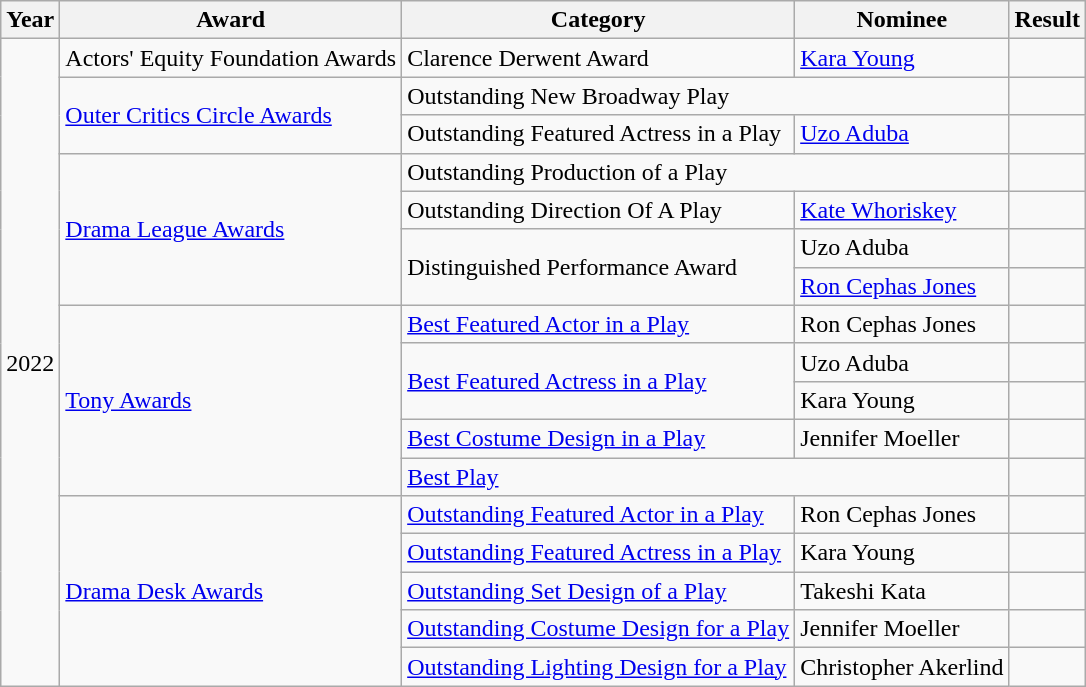<table class="wikitable sortable">
<tr>
<th>Year</th>
<th>Award</th>
<th>Category</th>
<th>Nominee</th>
<th>Result</th>
</tr>
<tr>
<td rowspan="17">2022</td>
<td>Actors' Equity Foundation Awards</td>
<td>Clarence Derwent Award</td>
<td><a href='#'>Kara Young</a></td>
<td></td>
</tr>
<tr>
<td rowspan="2"><a href='#'>Outer Critics Circle Awards</a></td>
<td colspan="2">Outstanding New Broadway Play</td>
<td></td>
</tr>
<tr>
<td>Outstanding Featured Actress in a Play</td>
<td><a href='#'>Uzo Aduba</a></td>
<td></td>
</tr>
<tr>
<td rowspan="4"><a href='#'>Drama League Awards</a></td>
<td colspan="2">Outstanding Production of a Play</td>
<td></td>
</tr>
<tr>
<td>Outstanding Direction Of A Play</td>
<td><a href='#'>Kate Whoriskey</a></td>
<td></td>
</tr>
<tr>
<td rowspan="2">Distinguished Performance Award</td>
<td>Uzo Aduba</td>
<td></td>
</tr>
<tr>
<td><a href='#'>Ron Cephas Jones</a></td>
<td></td>
</tr>
<tr>
<td rowspan="5"><a href='#'>Tony Awards</a></td>
<td><a href='#'>Best Featured Actor in a Play</a></td>
<td>Ron Cephas Jones</td>
<td></td>
</tr>
<tr>
<td rowspan="2"><a href='#'>Best Featured Actress in a Play</a></td>
<td>Uzo Aduba</td>
<td></td>
</tr>
<tr>
<td>Kara Young</td>
<td></td>
</tr>
<tr>
<td><a href='#'>Best Costume Design in a Play</a></td>
<td>Jennifer Moeller</td>
<td></td>
</tr>
<tr>
<td colspan="2"><a href='#'>Best Play</a></td>
<td></td>
</tr>
<tr>
<td rowspan="5"><a href='#'>Drama Desk Awards</a></td>
<td><a href='#'>Outstanding Featured Actor in a Play</a></td>
<td>Ron Cephas Jones</td>
<td></td>
</tr>
<tr>
<td><a href='#'>Outstanding Featured Actress in a Play</a></td>
<td>Kara Young</td>
<td></td>
</tr>
<tr>
<td><a href='#'>Outstanding Set Design of a Play</a></td>
<td>Takeshi Kata</td>
<td></td>
</tr>
<tr>
<td><a href='#'>Outstanding Costume Design for a Play</a></td>
<td>Jennifer Moeller</td>
<td></td>
</tr>
<tr>
<td><a href='#'>Outstanding Lighting Design for a Play</a></td>
<td>Christopher Akerlind</td>
<td></td>
</tr>
</table>
